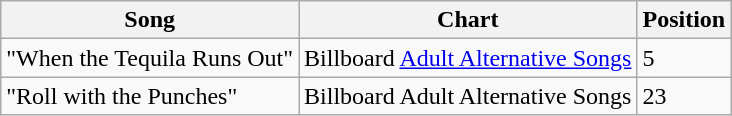<table class="wikitable">
<tr>
<th align="left">Song</th>
<th align="left">Chart</th>
<th align="left">Position</th>
</tr>
<tr>
<td align="left">"When the Tequila Runs Out"</td>
<td align="left">Billboard <a href='#'>Adult Alternative Songs</a></td>
<td align="left">5</td>
</tr>
<tr>
<td align="left">"Roll with the Punches"</td>
<td align="left">Billboard Adult Alternative Songs</td>
<td align="left">23</td>
</tr>
</table>
